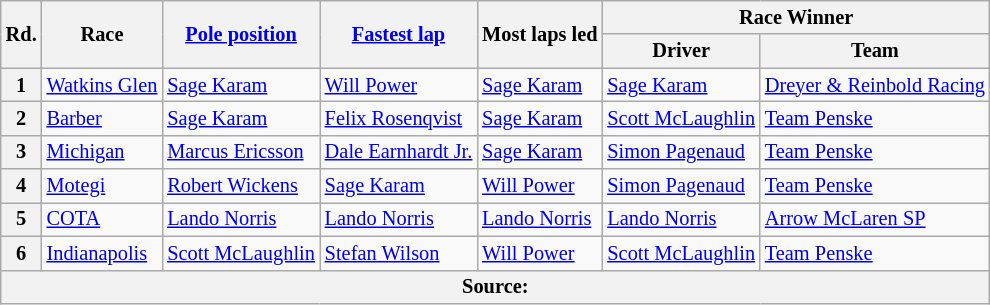<table class="wikitable" style="font-size: 85%">
<tr>
<th rowspan=2>Rd.</th>
<th rowspan=2>Race</th>
<th rowspan=2><a href='#'>Pole position</a></th>
<th rowspan=2><a href='#'>Fastest lap</a></th>
<th rowspan=2>Most laps led</th>
<th colspan=3>Race Winner</th>
</tr>
<tr>
<th>Driver</th>
<th>Team</th>
</tr>
<tr>
<th>1</th>
<td><a href='#'>Watkins Glen</a></td>
<td> <a href='#'>Sage Karam</a></td>
<td> <a href='#'>Will Power</a></td>
<td> <a href='#'>Sage Karam</a></td>
<td> <a href='#'>Sage Karam</a></td>
<td><a href='#'>Dreyer & Reinbold Racing</a></td>
</tr>
<tr>
<th>2</th>
<td><a href='#'>Barber</a></td>
<td> <a href='#'>Sage Karam</a></td>
<td> <a href='#'>Felix Rosenqvist</a></td>
<td> <a href='#'>Sage Karam</a></td>
<td> <a href='#'>Scott McLaughlin</a></td>
<td><a href='#'>Team Penske</a></td>
</tr>
<tr>
<th>3</th>
<td><a href='#'>Michigan</a></td>
<td> <a href='#'>Marcus Ericsson</a></td>
<td> <a href='#'>Dale Earnhardt Jr.</a></td>
<td> <a href='#'>Sage Karam</a></td>
<td> <a href='#'>Simon Pagenaud</a></td>
<td><a href='#'>Team Penske</a></td>
</tr>
<tr>
<th>4</th>
<td><a href='#'>Motegi</a></td>
<td> <a href='#'>Robert Wickens</a></td>
<td> <a href='#'>Sage Karam</a></td>
<td> <a href='#'>Will Power</a></td>
<td> <a href='#'>Simon Pagenaud</a></td>
<td><a href='#'>Team Penske</a></td>
</tr>
<tr>
<th>5</th>
<td><a href='#'>COTA</a></td>
<td> <a href='#'>Lando Norris</a></td>
<td> <a href='#'>Lando Norris</a></td>
<td> <a href='#'>Lando Norris</a></td>
<td> <a href='#'>Lando Norris</a></td>
<td><a href='#'>Arrow McLaren SP</a></td>
</tr>
<tr>
<th>6</th>
<td><a href='#'>Indianapolis</a></td>
<td> <a href='#'>Scott McLaughlin</a></td>
<td> <a href='#'>Stefan Wilson</a></td>
<td> <a href='#'>Will Power</a></td>
<td> <a href='#'>Scott McLaughlin</a></td>
<td><a href='#'>Team Penske</a></td>
</tr>
<tr>
<th colspan=7>Source:</th>
</tr>
</table>
